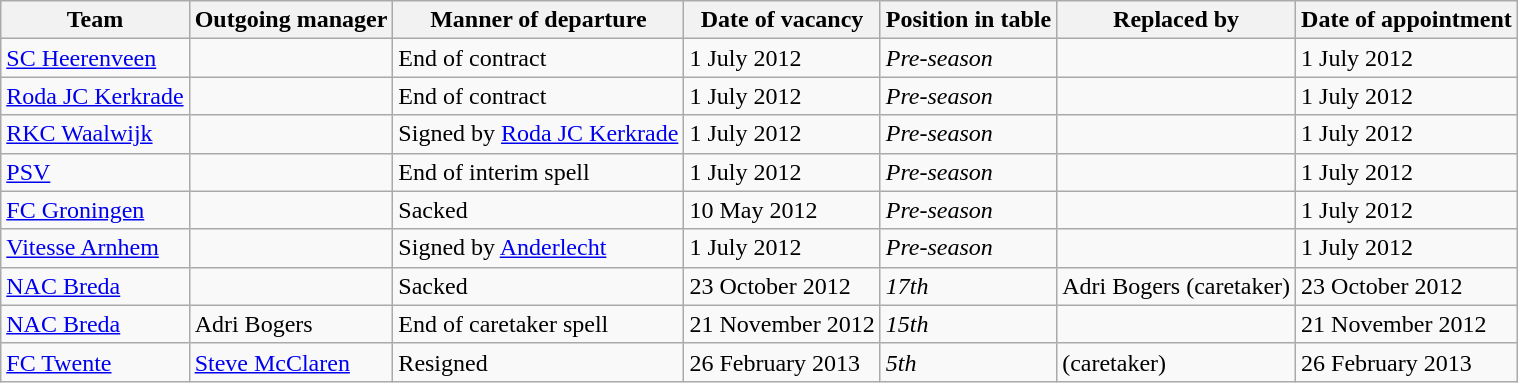<table class="wikitable sortable">
<tr>
<th>Team</th>
<th>Outgoing manager</th>
<th>Manner of departure</th>
<th>Date of vacancy</th>
<th>Position in table</th>
<th>Replaced by</th>
<th>Date of appointment</th>
</tr>
<tr>
<td><a href='#'>SC Heerenveen</a></td>
<td> </td>
<td>End of contract</td>
<td>1 July 2012</td>
<td><em>Pre-season</em></td>
<td> </td>
<td>1 July 2012</td>
</tr>
<tr>
<td><a href='#'>Roda JC Kerkrade</a></td>
<td> </td>
<td>End of contract</td>
<td>1 July 2012</td>
<td><em>Pre-season</em></td>
<td> </td>
<td>1 July 2012</td>
</tr>
<tr>
<td><a href='#'>RKC Waalwijk</a></td>
<td> </td>
<td>Signed by <a href='#'>Roda JC Kerkrade</a></td>
<td>1 July 2012</td>
<td><em>Pre-season</em></td>
<td> </td>
<td>1 July 2012</td>
</tr>
<tr>
<td><a href='#'>PSV</a></td>
<td> </td>
<td>End of interim spell</td>
<td>1 July 2012</td>
<td><em>Pre-season</em></td>
<td> </td>
<td>1 July 2012</td>
</tr>
<tr>
<td><a href='#'>FC Groningen</a></td>
<td> </td>
<td>Sacked</td>
<td>10 May 2012</td>
<td><em>Pre-season</em></td>
<td> </td>
<td>1 July 2012</td>
</tr>
<tr>
<td><a href='#'>Vitesse Arnhem</a></td>
<td> </td>
<td>Signed by <a href='#'>Anderlecht</a></td>
<td>1 July 2012</td>
<td><em>Pre-season</em></td>
<td> </td>
<td>1 July 2012</td>
</tr>
<tr>
<td><a href='#'>NAC Breda</a></td>
<td> </td>
<td>Sacked</td>
<td>23 October 2012</td>
<td><em>17th</em></td>
<td> Adri Bogers (caretaker)</td>
<td>23 October 2012</td>
</tr>
<tr>
<td><a href='#'>NAC Breda</a></td>
<td> Adri Bogers</td>
<td>End of caretaker spell</td>
<td>21 November 2012</td>
<td><em>15th</em></td>
<td> </td>
<td>21 November 2012</td>
</tr>
<tr>
<td><a href='#'>FC Twente</a></td>
<td> <a href='#'>Steve McClaren</a></td>
<td>Resigned</td>
<td>26 February 2013</td>
<td><em>5th</em></td>
<td>  (caretaker)</td>
<td>26 February 2013</td>
</tr>
</table>
